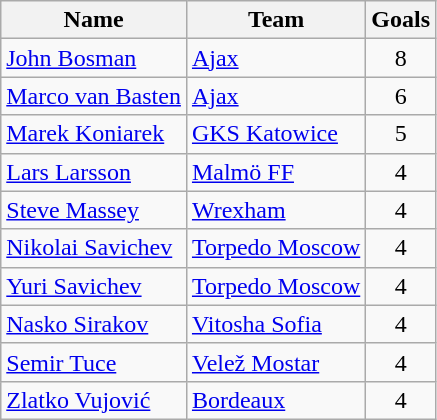<table class="wikitable" style="text-align:center">
<tr>
<th>Name</th>
<th>Team</th>
<th>Goals</th>
</tr>
<tr>
<td align="left"> <a href='#'>John Bosman</a></td>
<td align="left"> <a href='#'>Ajax</a></td>
<td>8</td>
</tr>
<tr>
<td align="left"> <a href='#'>Marco van Basten</a></td>
<td align="left"> <a href='#'>Ajax</a></td>
<td>6</td>
</tr>
<tr>
<td align="left"> <a href='#'>Marek Koniarek</a></td>
<td align="left"> <a href='#'>GKS Katowice</a></td>
<td>5</td>
</tr>
<tr>
<td align="left"> <a href='#'>Lars Larsson</a></td>
<td align="left"> <a href='#'>Malmö FF</a></td>
<td>4</td>
</tr>
<tr>
<td align="left"> <a href='#'>Steve Massey</a></td>
<td align="left"> <a href='#'>Wrexham</a></td>
<td>4</td>
</tr>
<tr>
<td align="left"> <a href='#'>Nikolai Savichev</a></td>
<td align="left"> <a href='#'>Torpedo Moscow</a></td>
<td>4</td>
</tr>
<tr>
<td align="left"> <a href='#'>Yuri Savichev</a></td>
<td align="left"> <a href='#'>Torpedo Moscow</a></td>
<td>4</td>
</tr>
<tr>
<td align="left"> <a href='#'>Nasko Sirakov</a></td>
<td align="left"> <a href='#'>Vitosha Sofia</a></td>
<td>4</td>
</tr>
<tr>
<td align="left"> <a href='#'>Semir Tuce</a></td>
<td align="left"> <a href='#'>Velež Mostar</a></td>
<td>4</td>
</tr>
<tr>
<td align="left"> <a href='#'>Zlatko Vujović</a></td>
<td align="left"> <a href='#'>Bordeaux</a></td>
<td>4</td>
</tr>
</table>
